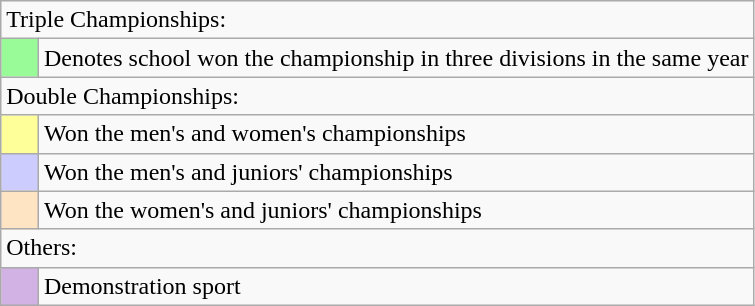<table class="wikitable">
<tr>
<td colspan="2">Triple Championships:</td>
</tr>
<tr>
<td bgcolor="#98FB98" width="5%"></td>
<td>Denotes school won the championship in three divisions in the same year</td>
</tr>
<tr>
<td colspan="2">Double Championships:</td>
</tr>
<tr>
<td bgcolor="#FFFF99" width="5%"></td>
<td>Won the men's and women's championships</td>
</tr>
<tr>
<td bgcolor="#CCCCFF" width="5%"></td>
<td>Won the men's and juniors' championships</td>
</tr>
<tr>
<td bgcolor="#FFE4C4" width="5%"></td>
<td>Won the women's and juniors' championships</td>
</tr>
<tr>
<td colspan="2">Others:</td>
</tr>
<tr>
<td bgcolor="#D2B2E5" width="5%"></td>
<td>Demonstration sport</td>
</tr>
</table>
